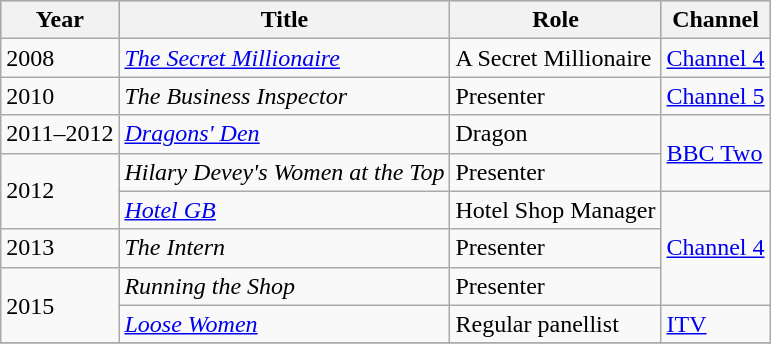<table class="wikitable">
<tr style="background:#b0c4de; text-align:center;">
<th>Year</th>
<th>Title</th>
<th>Role</th>
<th>Channel</th>
</tr>
<tr>
<td>2008</td>
<td><em><a href='#'>The Secret Millionaire</a></em></td>
<td>A Secret Millionaire</td>
<td><a href='#'>Channel 4</a></td>
</tr>
<tr>
<td>2010</td>
<td><em>The Business Inspector</em></td>
<td>Presenter</td>
<td><a href='#'>Channel 5</a></td>
</tr>
<tr>
<td>2011–2012</td>
<td><em><a href='#'>Dragons' Den</a></em></td>
<td>Dragon</td>
<td rowspan=2><a href='#'>BBC Two</a></td>
</tr>
<tr>
<td rowspan=2>2012</td>
<td><em>Hilary Devey's Women at the Top</em></td>
<td>Presenter</td>
</tr>
<tr>
<td><em><a href='#'>Hotel GB</a></em></td>
<td>Hotel Shop Manager</td>
<td rowspan=3><a href='#'>Channel 4</a></td>
</tr>
<tr>
<td>2013</td>
<td><em>The Intern</em></td>
<td>Presenter</td>
</tr>
<tr>
<td rowspan=2>2015</td>
<td><em>Running the Shop</em></td>
<td>Presenter</td>
</tr>
<tr>
<td><em><a href='#'>Loose Women</a></em></td>
<td>Regular panellist</td>
<td><a href='#'>ITV</a></td>
</tr>
<tr>
</tr>
</table>
